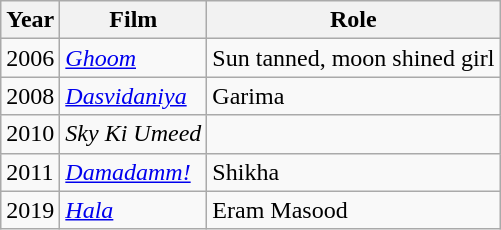<table class="wikitable">
<tr>
<th>Year</th>
<th>Film</th>
<th>Role</th>
</tr>
<tr>
<td>2006</td>
<td><em><a href='#'>Ghoom</a></em></td>
<td>Sun tanned, moon shined girl</td>
</tr>
<tr>
<td>2008</td>
<td><em><a href='#'>Dasvidaniya</a></em></td>
<td>Garima</td>
</tr>
<tr>
<td>2010</td>
<td><em>Sky Ki Umeed</em></td>
<td></td>
</tr>
<tr>
<td>2011</td>
<td><em><a href='#'>Damadamm!</a></em></td>
<td>Shikha</td>
</tr>
<tr>
<td>2019</td>
<td><em><a href='#'>Hala</a></em></td>
<td>Eram Masood</td>
</tr>
</table>
